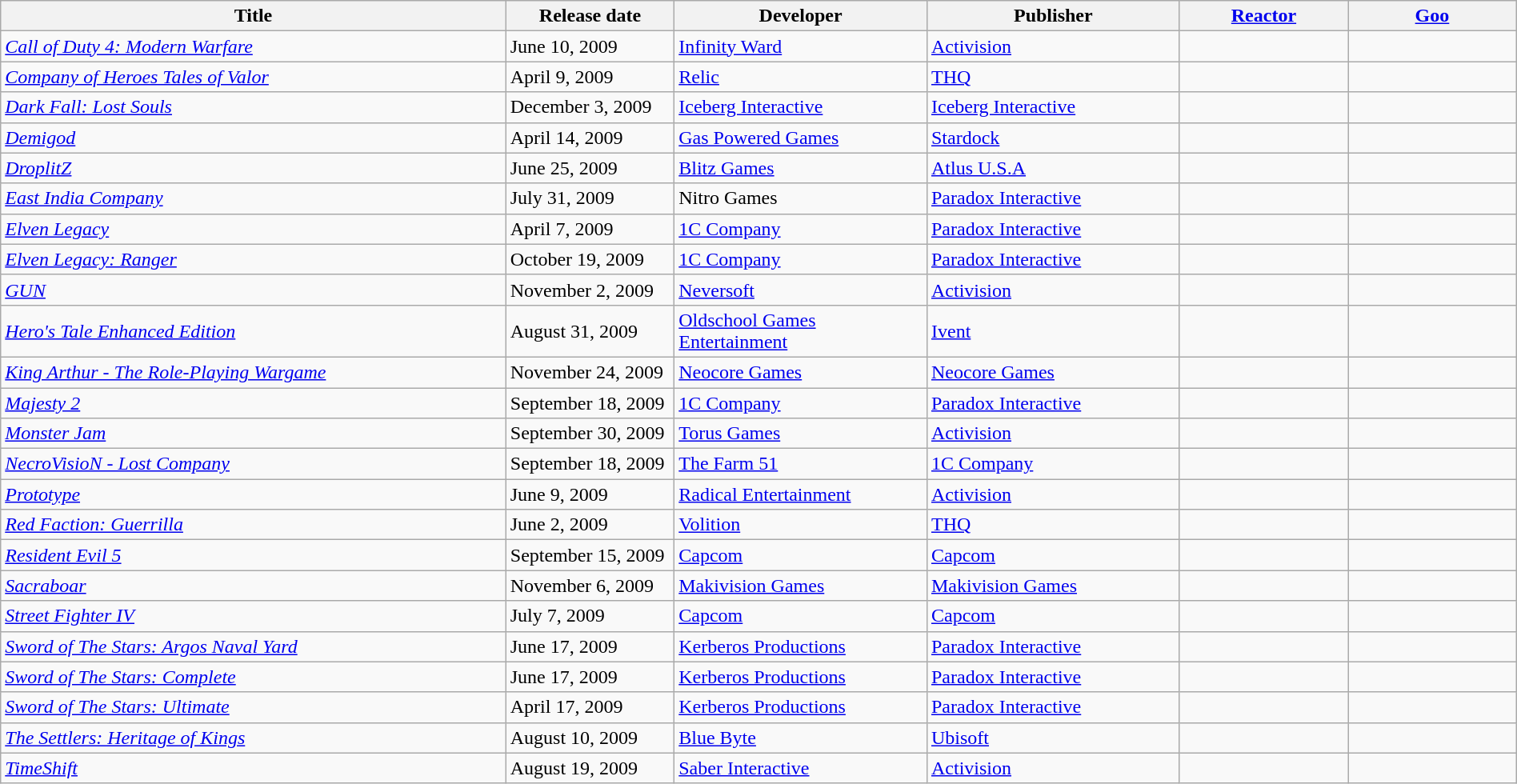<table class="wikitable sortable" width="100%" style="margin:0px 0px">
<tr>
<th width=30%>Title</th>
<th width=10%>Release date</th>
<th width=15%>Developer</th>
<th width=15%>Publisher</th>
<th width=10%><a href='#'>Reactor</a></th>
<th width=10%><a href='#'>Goo</a></th>
</tr>
<tr>
<td><em><a href='#'>Call of Duty 4: Modern Warfare</a></em></td>
<td>June 10, 2009</td>
<td><a href='#'>Infinity Ward</a></td>
<td><a href='#'>Activision</a></td>
<td align="center"></td>
<td align="center"></td>
</tr>
<tr>
<td><em><a href='#'>Company of Heroes Tales of Valor</a></em></td>
<td>April 9, 2009</td>
<td><a href='#'>Relic</a></td>
<td><a href='#'>THQ</a></td>
<td align="center"></td>
<td align="center"></td>
</tr>
<tr>
<td><em><a href='#'>Dark Fall: Lost Souls</a></em></td>
<td>December 3, 2009</td>
<td><a href='#'>Iceberg Interactive</a></td>
<td><a href='#'>Iceberg Interactive</a></td>
<td align="center"></td>
<td align="center"></td>
</tr>
<tr>
<td><em><a href='#'>Demigod</a></em></td>
<td>April 14, 2009</td>
<td><a href='#'>Gas Powered Games</a></td>
<td><a href='#'>Stardock</a></td>
<td align="center"></td>
<td align="center"></td>
</tr>
<tr>
<td><em><a href='#'>DroplitZ</a></em></td>
<td>June 25, 2009</td>
<td><a href='#'>Blitz Games</a></td>
<td><a href='#'>Atlus U.S.A</a></td>
<td align="center"></td>
<td align="center"></td>
</tr>
<tr>
<td><em><a href='#'>East India Company</a></em></td>
<td>July 31, 2009</td>
<td>Nitro Games</td>
<td><a href='#'>Paradox Interactive</a></td>
<td align="center"></td>
<td align="center"></td>
</tr>
<tr>
<td><em><a href='#'>Elven Legacy</a></em></td>
<td>April 7, 2009</td>
<td><a href='#'>1C Company</a></td>
<td><a href='#'>Paradox Interactive</a></td>
<td align="center"></td>
<td align="center"></td>
</tr>
<tr>
<td><em><a href='#'>Elven Legacy: Ranger</a></em></td>
<td>October 19, 2009</td>
<td><a href='#'>1C Company</a></td>
<td><a href='#'>Paradox Interactive</a></td>
<td align="center"></td>
<td align="center"></td>
</tr>
<tr>
<td><em><a href='#'>GUN</a></em></td>
<td>November 2, 2009</td>
<td><a href='#'>Neversoft</a></td>
<td><a href='#'>Activision</a></td>
<td align="center"></td>
<td align="center"></td>
</tr>
<tr>
<td><em><a href='#'>Hero's Tale Enhanced Edition</a></em></td>
<td>August 31, 2009</td>
<td><a href='#'>Oldschool Games Entertainment</a></td>
<td><a href='#'>Ivent</a></td>
<td align="center"></td>
<td align="center"></td>
</tr>
<tr>
<td><em><a href='#'>King Arthur - The Role-Playing Wargame</a></em></td>
<td>November 24, 2009</td>
<td><a href='#'>Neocore Games</a></td>
<td><a href='#'>Neocore Games</a></td>
<td align="center"></td>
<td align="center"></td>
</tr>
<tr>
<td><em><a href='#'>Majesty 2</a></em></td>
<td>September 18, 2009</td>
<td><a href='#'>1C Company</a></td>
<td><a href='#'>Paradox Interactive</a></td>
<td align="center"></td>
<td align="center"></td>
</tr>
<tr>
<td><em><a href='#'>Monster Jam</a></em></td>
<td>September 30, 2009</td>
<td><a href='#'>Torus Games</a></td>
<td><a href='#'>Activision</a></td>
<td align="center"></td>
<td align="center"></td>
</tr>
<tr>
<td><em><a href='#'>NecroVisioN - Lost Company</a></em></td>
<td>September 18, 2009</td>
<td><a href='#'>The Farm 51</a></td>
<td><a href='#'>1C Company</a></td>
<td align="center"></td>
<td align="center"></td>
</tr>
<tr>
<td><em><a href='#'>Prototype</a></em></td>
<td>June 9, 2009</td>
<td><a href='#'>Radical Entertainment</a></td>
<td><a href='#'>Activision</a></td>
<td align="center"></td>
<td align="center"></td>
</tr>
<tr>
<td><em><a href='#'>Red Faction: Guerrilla</a></em></td>
<td>June 2, 2009</td>
<td><a href='#'>Volition</a></td>
<td><a href='#'>THQ</a></td>
<td align="center"></td>
<td align="center"></td>
</tr>
<tr>
<td><em><a href='#'>Resident Evil 5</a></em></td>
<td>September 15, 2009</td>
<td><a href='#'>Capcom</a></td>
<td><a href='#'>Capcom</a></td>
<td align="center"></td>
<td align="center"></td>
</tr>
<tr>
<td><em><a href='#'>Sacraboar</a></em></td>
<td>November 6, 2009</td>
<td><a href='#'>Makivision Games</a></td>
<td><a href='#'>Makivision Games</a></td>
<td align="center"></td>
<td align="center"></td>
</tr>
<tr>
<td><em><a href='#'>Street Fighter IV</a></em></td>
<td>July 7, 2009</td>
<td><a href='#'>Capcom</a></td>
<td><a href='#'>Capcom</a></td>
<td align="center"></td>
<td align="center"></td>
</tr>
<tr>
<td><em><a href='#'>Sword of The Stars: Argos Naval Yard</a></em></td>
<td>June 17, 2009</td>
<td><a href='#'>Kerberos Productions</a></td>
<td><a href='#'>Paradox Interactive</a></td>
<td align="center"></td>
<td align="center"></td>
</tr>
<tr>
<td><em><a href='#'>Sword of The Stars: Complete</a></em></td>
<td>June 17, 2009</td>
<td><a href='#'>Kerberos Productions</a></td>
<td><a href='#'>Paradox Interactive</a></td>
<td align="center"></td>
<td align="center"></td>
</tr>
<tr>
<td><em><a href='#'>Sword of The Stars: Ultimate</a></em></td>
<td>April 17, 2009</td>
<td><a href='#'>Kerberos Productions</a></td>
<td><a href='#'>Paradox Interactive</a></td>
<td align="center"></td>
<td align="center"></td>
</tr>
<tr>
<td><em><a href='#'>The Settlers: Heritage of Kings</a></em></td>
<td>August 10, 2009</td>
<td><a href='#'>Blue Byte</a></td>
<td><a href='#'>Ubisoft</a></td>
<td align="center"></td>
<td align="center"></td>
</tr>
<tr>
<td><em><a href='#'>TimeShift</a></em></td>
<td>August 19, 2009</td>
<td><a href='#'>Saber Interactive</a></td>
<td><a href='#'>Activision</a></td>
<td align="center"></td>
<td align="center"></td>
</tr>
</table>
